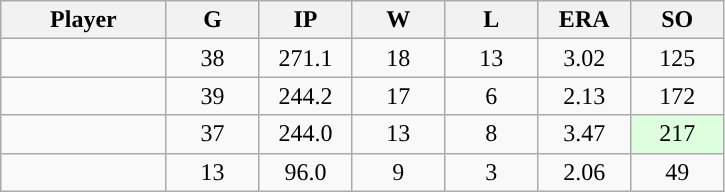<table class="wikitable sortable">
<tr>
<th bgcolor="#DDDDFF" width="16%">Player</th>
<th bgcolor="#DDDDFF" width="9%">G</th>
<th bgcolor="#DDDDFF" width="9%">IP</th>
<th bgcolor="#DDDDFF" width="9%">W</th>
<th bgcolor="#DDDDFF" width="9%">L</th>
<th bgcolor="#DDDDFF" width="9%">ERA</th>
<th bgcolor="#DDDDFF" width="9%">SO</th>
</tr>
<tr align="center">
<td></td>
<td>38</td>
<td>271.1</td>
<td>18</td>
<td>13</td>
<td>3.02</td>
<td>125</td>
</tr>
<tr align="center">
<td></td>
<td>39</td>
<td>244.2</td>
<td>17</td>
<td>6</td>
<td>2.13</td>
<td>172</td>
</tr>
<tr align="center">
<td></td>
<td>37</td>
<td>244.0</td>
<td>13</td>
<td>8</td>
<td>3.47</td>
<td style="background:#DDFFDD;">217</td>
</tr>
<tr align="center">
<td></td>
<td>13</td>
<td>96.0</td>
<td>9</td>
<td>3</td>
<td>2.06</td>
<td>49</td>
</tr>
</table>
